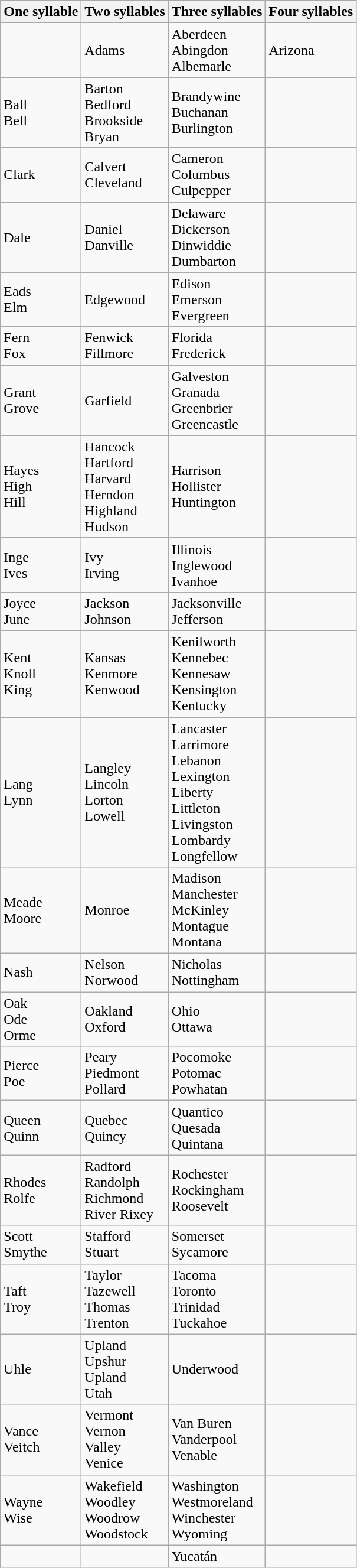<table class="wikitable">
<tr>
<th>One syllable</th>
<th>Two syllables</th>
<th>Three syllables</th>
<th>Four syllables</th>
</tr>
<tr>
<td> </td>
<td>Adams</td>
<td>Aberdeen<br>Abingdon<br>Albemarle</td>
<td>Arizona</td>
</tr>
<tr>
<td>Ball<br>Bell</td>
<td>Barton<br>Bedford<br>Brookside<br>Bryan</td>
<td>Brandywine<br>Buchanan<br>Burlington</td>
<td></td>
</tr>
<tr>
<td>Clark</td>
<td>Calvert<br>Cleveland</td>
<td>Cameron<br>Columbus<br>Culpepper</td>
<td></td>
</tr>
<tr>
<td>Dale</td>
<td>Daniel<br>Danville</td>
<td>Delaware<br>Dickerson<br>Dinwiddie<br>Dumbarton</td>
<td></td>
</tr>
<tr>
<td>Eads<br>Elm</td>
<td>Edgewood</td>
<td>Edison<br>Emerson<br>Evergreen</td>
<td></td>
</tr>
<tr>
<td>Fern<br>Fox</td>
<td>Fenwick<br>Fillmore</td>
<td>Florida<br>Frederick</td>
<td></td>
</tr>
<tr>
<td>Grant<br>Grove</td>
<td>Garfield</td>
<td>Galveston<br>Granada<br>Greenbrier<br>Greencastle</td>
<td></td>
</tr>
<tr>
<td>Hayes<br>High<br>Hill</td>
<td>Hancock<br>Hartford<br>Harvard<br>Herndon<br>Highland<br>Hudson</td>
<td>Harrison<br>Hollister<br>Huntington</td>
<td></td>
</tr>
<tr>
<td>Inge<br>Ives</td>
<td>Ivy<br>Irving</td>
<td>Illinois<br>Inglewood<br>Ivanhoe</td>
<td></td>
</tr>
<tr>
<td>Joyce<br>June</td>
<td>Jackson<br>Johnson</td>
<td>Jacksonville<br>Jefferson</td>
<td></td>
</tr>
<tr>
<td>Kent<br>Knoll<br>King</td>
<td>Kansas<br>Kenmore<br>Kenwood</td>
<td>Kenilworth<br>Kennebec<br>Kennesaw<br>Kensington<br>Kentucky</td>
<td></td>
</tr>
<tr>
<td>Lang<br>Lynn</td>
<td>Langley<br>Lincoln<br>Lorton<br>Lowell</td>
<td>Lancaster<br>Larrimore<br>Lebanon<br>Lexington<br>Liberty<br>Littleton<br>Livingston<br>Lombardy<br>Longfellow</td>
<td></td>
</tr>
<tr>
<td>Meade<br>Moore</td>
<td>Monroe</td>
<td>Madison<br>Manchester<br>McKinley<br>Montague<br>Montana</td>
<td></td>
</tr>
<tr>
<td>Nash</td>
<td>Nelson<br>Norwood</td>
<td>Nicholas<br>Nottingham</td>
<td></td>
</tr>
<tr>
<td>Oak<br>Ode<br>Orme</td>
<td>Oakland<br>Oxford</td>
<td>Ohio<br>Ottawa</td>
<td></td>
</tr>
<tr>
<td>Pierce<br>Poe</td>
<td>Peary<br>Piedmont<br>Pollard</td>
<td>Pocomoke<br>Potomac<br>Powhatan</td>
<td></td>
</tr>
<tr>
<td>Queen<br>Quinn</td>
<td>Quebec<br>Quincy</td>
<td>Quantico<br>Quesada<br>Quintana</td>
<td></td>
</tr>
<tr>
<td>Rhodes<br>Rolfe</td>
<td>Radford<br>Randolph<br>Richmond<br>River Rixey</td>
<td>Rochester<br>Rockingham<br>Roosevelt</td>
<td></td>
</tr>
<tr>
<td>Scott<br>Smythe</td>
<td>Stafford<br>Stuart</td>
<td>Somerset<br>Sycamore</td>
<td></td>
</tr>
<tr>
<td>Taft<br>Troy</td>
<td>Taylor<br>Tazewell<br>Thomas<br>Trenton</td>
<td>Tacoma<br>Toronto<br>Trinidad<br>Tuckahoe</td>
<td></td>
</tr>
<tr>
<td>Uhle</td>
<td>Upland<br>Upshur<br>Upland<br>Utah</td>
<td>Underwood</td>
<td></td>
</tr>
<tr>
<td>Vance<br>Veitch</td>
<td>Vermont<br>Vernon<br>Valley<br>Venice</td>
<td>Van Buren<br>Vanderpool<br>Venable</td>
<td></td>
</tr>
<tr>
<td>Wayne<br>Wise</td>
<td>Wakefield<br>Woodley<br>Woodrow<br>Woodstock</td>
<td>Washington<br>Westmoreland<br>Winchester<br>Wyoming</td>
<td></td>
</tr>
<tr>
<td> </td>
<td> </td>
<td>Yucatán</td>
<td></td>
</tr>
</table>
